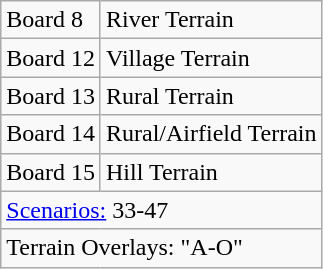<table class="wikitable floatright">
<tr>
<td>Board 8</td>
<td>River Terrain</td>
</tr>
<tr>
<td>Board 12</td>
<td>Village Terrain</td>
</tr>
<tr>
<td>Board 13</td>
<td>Rural Terrain</td>
</tr>
<tr>
<td>Board 14</td>
<td>Rural/Airfield Terrain</td>
</tr>
<tr>
<td>Board 15</td>
<td>Hill Terrain</td>
</tr>
<tr>
<td colspan=2><a href='#'>Scenarios:</a> 33-47</td>
</tr>
<tr>
<td colspan=2>Terrain Overlays: "A-O"</td>
</tr>
</table>
